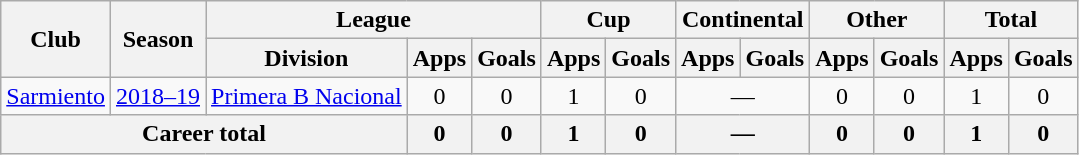<table class="wikitable" style="text-align:center">
<tr>
<th rowspan="2">Club</th>
<th rowspan="2">Season</th>
<th colspan="3">League</th>
<th colspan="2">Cup</th>
<th colspan="2">Continental</th>
<th colspan="2">Other</th>
<th colspan="2">Total</th>
</tr>
<tr>
<th>Division</th>
<th>Apps</th>
<th>Goals</th>
<th>Apps</th>
<th>Goals</th>
<th>Apps</th>
<th>Goals</th>
<th>Apps</th>
<th>Goals</th>
<th>Apps</th>
<th>Goals</th>
</tr>
<tr>
<td rowspan="1"><a href='#'>Sarmiento</a></td>
<td><a href='#'>2018–19</a></td>
<td rowspan="1"><a href='#'>Primera B Nacional</a></td>
<td>0</td>
<td>0</td>
<td>1</td>
<td>0</td>
<td colspan="2">—</td>
<td>0</td>
<td>0</td>
<td>1</td>
<td>0</td>
</tr>
<tr>
<th colspan="3">Career total</th>
<th>0</th>
<th>0</th>
<th>1</th>
<th>0</th>
<th colspan="2">—</th>
<th>0</th>
<th>0</th>
<th>1</th>
<th>0</th>
</tr>
</table>
